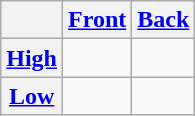<table class="wikitable" style="text-align:center">
<tr>
<th></th>
<th><a href='#'>Front</a></th>
<th><a href='#'>Back</a></th>
</tr>
<tr>
<th align="left"><a href='#'>High</a></th>
<td> </td>
<td> </td>
</tr>
<tr>
<th align="left"><a href='#'>Low</a></th>
<td> </td>
<td> </td>
</tr>
</table>
